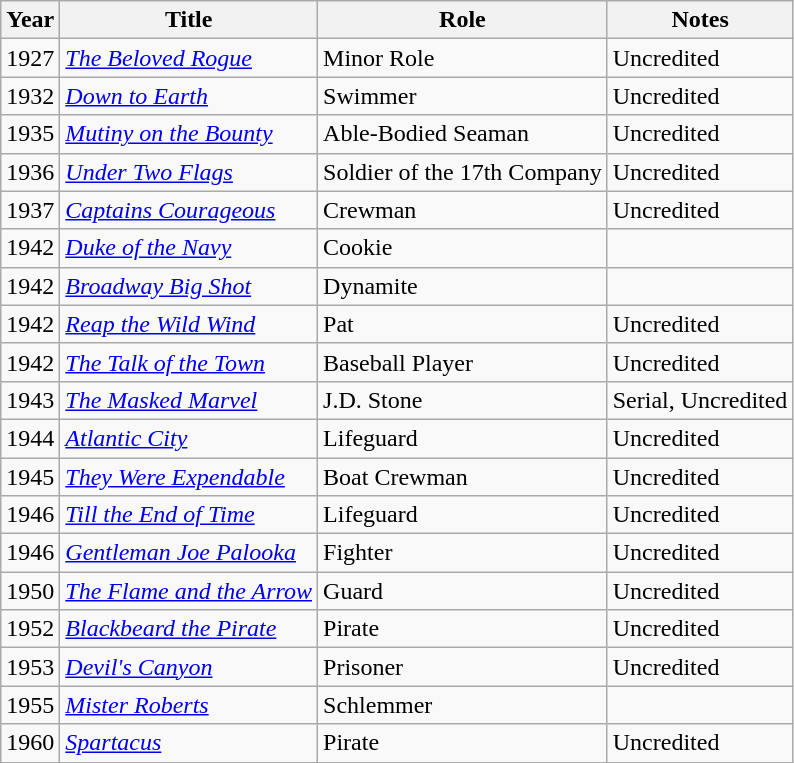<table class="wikitable">
<tr>
<th>Year</th>
<th>Title</th>
<th>Role</th>
<th>Notes</th>
</tr>
<tr>
<td>1927</td>
<td><em><a href='#'>The Beloved Rogue</a></em></td>
<td>Minor Role</td>
<td>Uncredited</td>
</tr>
<tr>
<td>1932</td>
<td><em><a href='#'>Down to Earth</a></em></td>
<td>Swimmer</td>
<td>Uncredited</td>
</tr>
<tr>
<td>1935</td>
<td><em><a href='#'>Mutiny on the Bounty</a></em></td>
<td>Able-Bodied Seaman</td>
<td>Uncredited</td>
</tr>
<tr>
<td>1936</td>
<td><em><a href='#'>Under Two Flags</a></em></td>
<td>Soldier of the 17th Company</td>
<td>Uncredited</td>
</tr>
<tr>
<td>1937</td>
<td><em><a href='#'>Captains Courageous</a></em></td>
<td>Crewman</td>
<td>Uncredited</td>
</tr>
<tr>
<td>1942</td>
<td><em><a href='#'>Duke of the Navy</a></em></td>
<td>Cookie</td>
<td></td>
</tr>
<tr>
<td>1942</td>
<td><em><a href='#'>Broadway Big Shot</a></em></td>
<td>Dynamite</td>
<td></td>
</tr>
<tr>
<td>1942</td>
<td><em><a href='#'>Reap the Wild Wind</a></em></td>
<td>Pat</td>
<td>Uncredited</td>
</tr>
<tr>
<td>1942</td>
<td><em><a href='#'>The Talk of the Town</a></em></td>
<td>Baseball Player</td>
<td>Uncredited</td>
</tr>
<tr>
<td>1943</td>
<td><em><a href='#'>The Masked Marvel</a></em></td>
<td>J.D. Stone</td>
<td>Serial, Uncredited</td>
</tr>
<tr>
<td>1944</td>
<td><em><a href='#'>Atlantic City</a></em></td>
<td>Lifeguard</td>
<td>Uncredited</td>
</tr>
<tr>
<td>1945</td>
<td><em><a href='#'>They Were Expendable</a></em></td>
<td>Boat Crewman</td>
<td>Uncredited</td>
</tr>
<tr>
<td>1946</td>
<td><em><a href='#'>Till the End of Time</a></em></td>
<td>Lifeguard</td>
<td>Uncredited</td>
</tr>
<tr>
<td>1946</td>
<td><em><a href='#'>Gentleman Joe Palooka</a></em></td>
<td>Fighter</td>
<td>Uncredited</td>
</tr>
<tr>
<td>1950</td>
<td><em><a href='#'>The Flame and the Arrow</a></em></td>
<td>Guard</td>
<td>Uncredited</td>
</tr>
<tr>
<td>1952</td>
<td><em><a href='#'>Blackbeard the Pirate</a></em></td>
<td>Pirate</td>
<td>Uncredited</td>
</tr>
<tr>
<td>1953</td>
<td><em><a href='#'>Devil's Canyon</a></em></td>
<td>Prisoner</td>
<td>Uncredited</td>
</tr>
<tr>
<td>1955</td>
<td><em><a href='#'>Mister Roberts</a></em></td>
<td>Schlemmer</td>
<td></td>
</tr>
<tr>
<td>1960</td>
<td><em><a href='#'>Spartacus</a></em></td>
<td>Pirate</td>
<td>Uncredited</td>
</tr>
</table>
